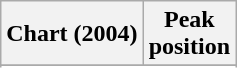<table class="wikitable sortable plainrowheaders" style="text-align:center">
<tr>
<th scope="col">Chart (2004)</th>
<th scope="col">Peak<br> position</th>
</tr>
<tr>
</tr>
<tr>
</tr>
<tr>
</tr>
<tr>
</tr>
<tr>
</tr>
<tr>
</tr>
<tr>
</tr>
<tr>
</tr>
<tr>
</tr>
<tr>
</tr>
<tr>
</tr>
<tr>
</tr>
<tr>
</tr>
<tr>
</tr>
<tr>
</tr>
<tr>
</tr>
<tr>
</tr>
<tr>
</tr>
<tr>
</tr>
</table>
